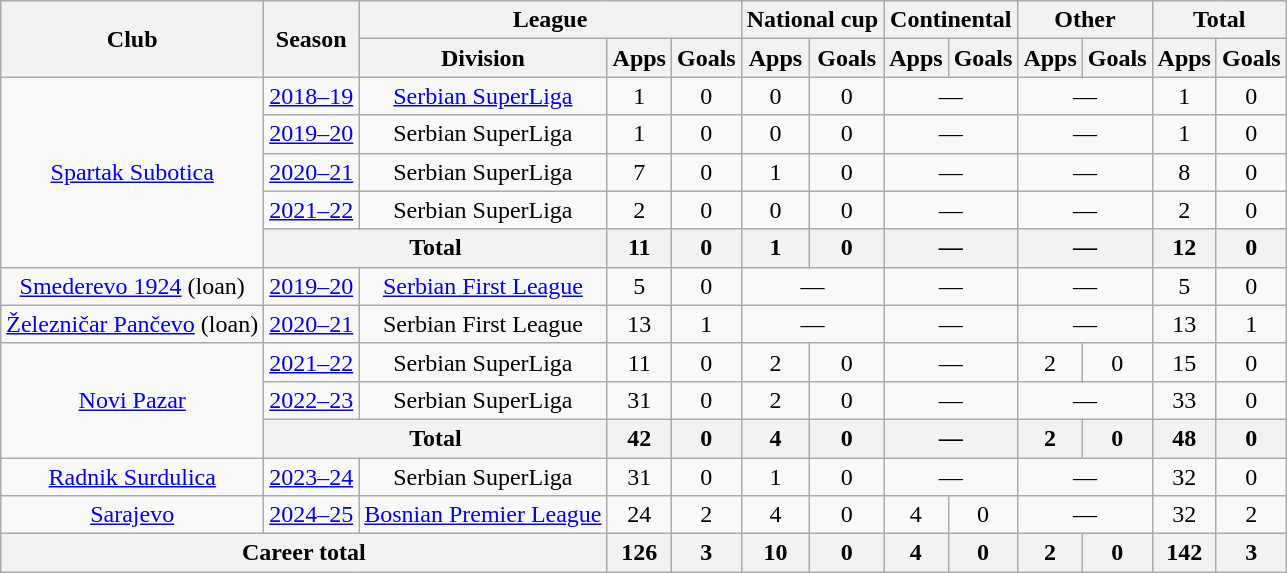<table class="wikitable" style="text-align:center">
<tr>
<th rowspan=2>Club</th>
<th rowspan=2>Season</th>
<th colspan=3>League</th>
<th colspan=2>National cup</th>
<th colspan=2>Continental</th>
<th colspan=2>Other</th>
<th colspan=2>Total</th>
</tr>
<tr>
<th>Division</th>
<th>Apps</th>
<th>Goals</th>
<th>Apps</th>
<th>Goals</th>
<th>Apps</th>
<th>Goals</th>
<th>Apps</th>
<th>Goals</th>
<th>Apps</th>
<th>Goals</th>
</tr>
<tr>
<td rowspan=5><a href='#'>Spartak Subotica</a></td>
<td><a href='#'>2018–19</a></td>
<td><a href='#'>Serbian SuperLiga</a></td>
<td>1</td>
<td>0</td>
<td>0</td>
<td>0</td>
<td colspan=2>—</td>
<td colspan=2>—</td>
<td>1</td>
<td>0</td>
</tr>
<tr>
<td><a href='#'>2019–20</a></td>
<td>Serbian SuperLiga</td>
<td>1</td>
<td>0</td>
<td>0</td>
<td>0</td>
<td colspan=2>—</td>
<td colspan=2>—</td>
<td>1</td>
<td>0</td>
</tr>
<tr>
<td><a href='#'>2020–21</a></td>
<td>Serbian SuperLiga</td>
<td>7</td>
<td>0</td>
<td>1</td>
<td>0</td>
<td colspan=2>—</td>
<td colspan=2>—</td>
<td>8</td>
<td>0</td>
</tr>
<tr>
<td><a href='#'>2021–22</a></td>
<td>Serbian SuperLiga</td>
<td>2</td>
<td>0</td>
<td>0</td>
<td>0</td>
<td colspan=2>—</td>
<td colspan=2>—</td>
<td>2</td>
<td>0</td>
</tr>
<tr>
<th colspan=2>Total</th>
<th>11</th>
<th>0</th>
<th>1</th>
<th>0</th>
<th colspan=2>—</th>
<th colspan=2>—</th>
<th>12</th>
<th>0</th>
</tr>
<tr>
<td><a href='#'>Smederevo 1924</a> (loan)</td>
<td><a href='#'>2019–20</a></td>
<td><a href='#'>Serbian First League</a></td>
<td>5</td>
<td>0</td>
<td colspan=2>—</td>
<td colspan=2>—</td>
<td colspan=2>—</td>
<td>5</td>
<td>0</td>
</tr>
<tr>
<td><a href='#'>Železničar Pančevo</a> (loan)</td>
<td><a href='#'>2020–21</a></td>
<td>Serbian First League</td>
<td>13</td>
<td>1</td>
<td colspan=2>—</td>
<td colspan=2>—</td>
<td colspan=2>—</td>
<td>13</td>
<td>1</td>
</tr>
<tr>
<td rowspan=3><a href='#'>Novi Pazar</a></td>
<td><a href='#'>2021–22</a></td>
<td>Serbian SuperLiga</td>
<td>11</td>
<td>0</td>
<td>2</td>
<td>0</td>
<td colspan=2>—</td>
<td>2</td>
<td>0</td>
<td>15</td>
<td>0</td>
</tr>
<tr>
<td><a href='#'>2022–23</a></td>
<td>Serbian SuperLiga</td>
<td>31</td>
<td>0</td>
<td>2</td>
<td>0</td>
<td colspan=2>—</td>
<td colspan=2>—</td>
<td>33</td>
<td>0</td>
</tr>
<tr>
<th colspan=2>Total</th>
<th>42</th>
<th>0</th>
<th>4</th>
<th>0</th>
<th colspan=2>—</th>
<th>2</th>
<th>0</th>
<th>48</th>
<th>0</th>
</tr>
<tr>
<td><a href='#'>Radnik Surdulica</a></td>
<td><a href='#'>2023–24</a></td>
<td>Serbian SuperLiga</td>
<td>31</td>
<td>0</td>
<td>1</td>
<td>0</td>
<td colspan=2>—</td>
<td colspan=2>—</td>
<td>32</td>
<td>0</td>
</tr>
<tr>
<td><a href='#'>Sarajevo</a></td>
<td><a href='#'>2024–25</a></td>
<td><a href='#'>Bosnian Premier League</a></td>
<td>24</td>
<td>2</td>
<td>4</td>
<td>0</td>
<td>4</td>
<td>0</td>
<td colspan=2>—</td>
<td>32</td>
<td>2</td>
</tr>
<tr>
<th colspan=3>Career total</th>
<th>126</th>
<th>3</th>
<th>10</th>
<th>0</th>
<th>4</th>
<th>0</th>
<th>2</th>
<th>0</th>
<th>142</th>
<th>3</th>
</tr>
</table>
